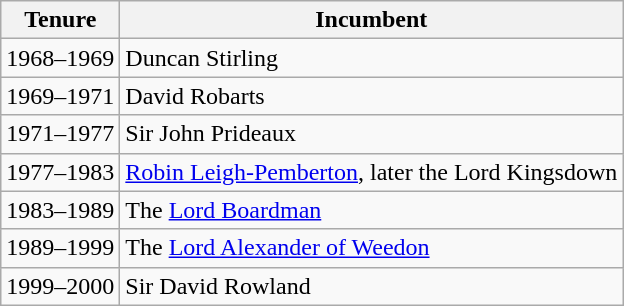<table class="wikitable" style="text-align:left">
<tr>
<th>Tenure</th>
<th>Incumbent</th>
</tr>
<tr>
<td>1968–1969</td>
<td>Duncan Stirling</td>
</tr>
<tr>
<td>1969–1971</td>
<td>David Robarts</td>
</tr>
<tr>
<td>1971–1977</td>
<td>Sir John Prideaux</td>
</tr>
<tr>
<td>1977–1983</td>
<td><a href='#'>Robin Leigh-Pemberton</a>, later the Lord Kingsdown</td>
</tr>
<tr>
<td>1983–1989</td>
<td>The <a href='#'>Lord Boardman</a></td>
</tr>
<tr>
<td>1989–1999</td>
<td>The <a href='#'>Lord Alexander of Weedon</a></td>
</tr>
<tr>
<td>1999–2000</td>
<td>Sir David Rowland</td>
</tr>
</table>
